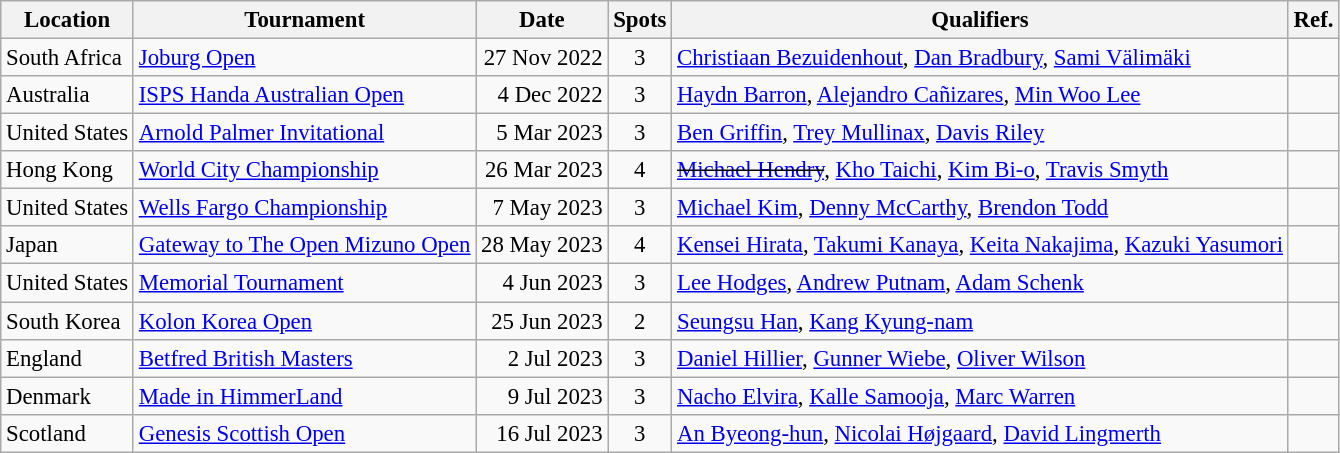<table class=wikitable style=font-size:95%>
<tr>
<th>Location</th>
<th>Tournament</th>
<th>Date</th>
<th align=center>Spots</th>
<th>Qualifiers</th>
<th>Ref.</th>
</tr>
<tr>
<td>South Africa</td>
<td><a href='#'>Joburg Open</a></td>
<td align=right>27 Nov 2022</td>
<td align=center>3</td>
<td><a href='#'>Christiaan Bezuidenhout</a>, <a href='#'>Dan Bradbury</a>, <a href='#'>Sami Välimäki</a></td>
<td></td>
</tr>
<tr>
<td>Australia</td>
<td><a href='#'>ISPS Handa Australian Open</a></td>
<td align=right>4 Dec 2022</td>
<td align=center>3</td>
<td><a href='#'>Haydn Barron</a>, <a href='#'>Alejandro Cañizares</a>, <a href='#'>Min Woo Lee</a></td>
<td></td>
</tr>
<tr>
<td>United States</td>
<td><a href='#'>Arnold Palmer Invitational</a></td>
<td align=right>5 Mar 2023</td>
<td align=center>3</td>
<td><a href='#'>Ben Griffin</a>, <a href='#'>Trey Mullinax</a>, <a href='#'>Davis Riley</a></td>
<td></td>
</tr>
<tr>
<td>Hong Kong</td>
<td><a href='#'>World City Championship</a></td>
<td align=right>26 Mar 2023</td>
<td align=center>4</td>
<td><s><a href='#'>Michael Hendry</a></s>, <a href='#'>Kho Taichi</a>, <a href='#'>Kim Bi-o</a>, <a href='#'>Travis Smyth</a></td>
<td></td>
</tr>
<tr>
<td>United States</td>
<td><a href='#'>Wells Fargo Championship</a></td>
<td align=right>7 May 2023</td>
<td align=center>3</td>
<td><a href='#'>Michael Kim</a>, <a href='#'>Denny McCarthy</a>, <a href='#'>Brendon Todd</a></td>
<td></td>
</tr>
<tr>
<td>Japan</td>
<td><a href='#'>Gateway to The Open Mizuno Open</a></td>
<td align=right>28 May 2023</td>
<td align=center>4</td>
<td><a href='#'>Kensei Hirata</a>, <a href='#'>Takumi Kanaya</a>, <a href='#'>Keita Nakajima</a>, <a href='#'>Kazuki Yasumori</a></td>
<td></td>
</tr>
<tr>
<td>United States</td>
<td><a href='#'>Memorial Tournament</a></td>
<td align=right>4 Jun 2023</td>
<td align=center>3</td>
<td><a href='#'>Lee Hodges</a>, <a href='#'>Andrew Putnam</a>, <a href='#'>Adam Schenk</a></td>
<td></td>
</tr>
<tr>
<td>South Korea</td>
<td><a href='#'>Kolon Korea Open</a></td>
<td align=right>25 Jun 2023</td>
<td align=center>2</td>
<td><a href='#'>Seungsu Han</a>, <a href='#'>Kang Kyung-nam</a></td>
<td></td>
</tr>
<tr>
<td>England</td>
<td><a href='#'>Betfred British Masters</a></td>
<td align=right>2 Jul 2023</td>
<td align=center>3</td>
<td><a href='#'>Daniel Hillier</a>, <a href='#'>Gunner Wiebe</a>, <a href='#'>Oliver Wilson</a></td>
<td></td>
</tr>
<tr>
<td>Denmark</td>
<td><a href='#'>Made in HimmerLand</a></td>
<td align=right>9 Jul 2023</td>
<td align=center>3</td>
<td><a href='#'>Nacho Elvira</a>, <a href='#'>Kalle Samooja</a>, <a href='#'>Marc Warren</a></td>
<td></td>
</tr>
<tr>
<td>Scotland</td>
<td><a href='#'>Genesis Scottish Open</a></td>
<td align=right>16 Jul 2023</td>
<td align=center>3</td>
<td><a href='#'>An Byeong-hun</a>, <a href='#'>Nicolai Højgaard</a>, <a href='#'>David Lingmerth</a></td>
<td></td>
</tr>
</table>
